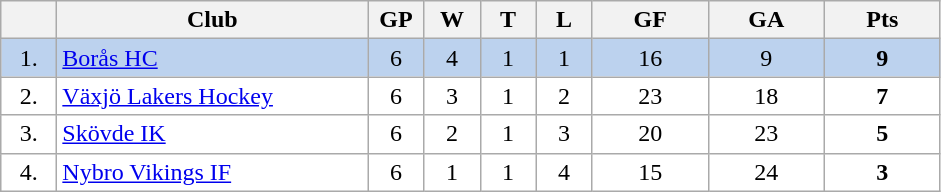<table class="wikitable">
<tr>
<th width="30"></th>
<th width="200">Club</th>
<th width="30">GP</th>
<th width="30">W</th>
<th width="30">T</th>
<th width="30">L</th>
<th width="70">GF</th>
<th width="70">GA</th>
<th width="70">Pts</th>
</tr>
<tr bgcolor="#BCD2EE" align="center">
<td>1.</td>
<td align="left"><a href='#'>Borås HC</a></td>
<td>6</td>
<td>4</td>
<td>1</td>
<td>1</td>
<td>16</td>
<td>9</td>
<td><strong>9</strong></td>
</tr>
<tr bgcolor="#FFFFFF" align="center">
<td>2.</td>
<td align="left"><a href='#'>Växjö Lakers Hockey</a></td>
<td>6</td>
<td>3</td>
<td>1</td>
<td>2</td>
<td>23</td>
<td>18</td>
<td><strong>7</strong></td>
</tr>
<tr bgcolor="#FFFFFF" align="center">
<td>3.</td>
<td align="left"><a href='#'>Skövde IK</a></td>
<td>6</td>
<td>2</td>
<td>1</td>
<td>3</td>
<td>20</td>
<td>23</td>
<td><strong>5</strong></td>
</tr>
<tr bgcolor="#FFFFFF" align="center">
<td>4.</td>
<td align="left"><a href='#'>Nybro Vikings IF</a></td>
<td>6</td>
<td>1</td>
<td>1</td>
<td>4</td>
<td>15</td>
<td>24</td>
<td><strong>3</strong></td>
</tr>
</table>
